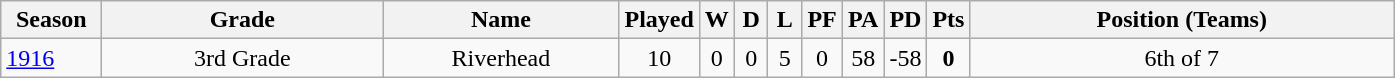<table class="wikitable" style="text-align:center;">
<tr>
<th width=60>Season</th>
<th width=180 abbr="Grade">Grade</th>
<th width=150 abbr="Name">Name</th>
<th width=15 abbr="Played">Played</th>
<th width=15 abbr="Won">W</th>
<th width=15 abbr="Drawn">D</th>
<th width=15 abbr="Lost">L</th>
<th width=20 abbr="Points for">PF</th>
<th width=20 abbr="Points against">PA</th>
<th width=20 abbr="Points difference">PD</th>
<th width=20 abbr="Points">Pts</th>
<th width=275>Position (Teams)</th>
</tr>
<tr>
<td style="text-align:left;"><a href='#'>1916</a></td>
<td>3rd Grade</td>
<td>Riverhead</td>
<td>10</td>
<td>0</td>
<td>0</td>
<td>5</td>
<td>0</td>
<td>58</td>
<td>-58</td>
<td><strong>0</strong></td>
<td>6th of 7</td>
</tr>
</table>
